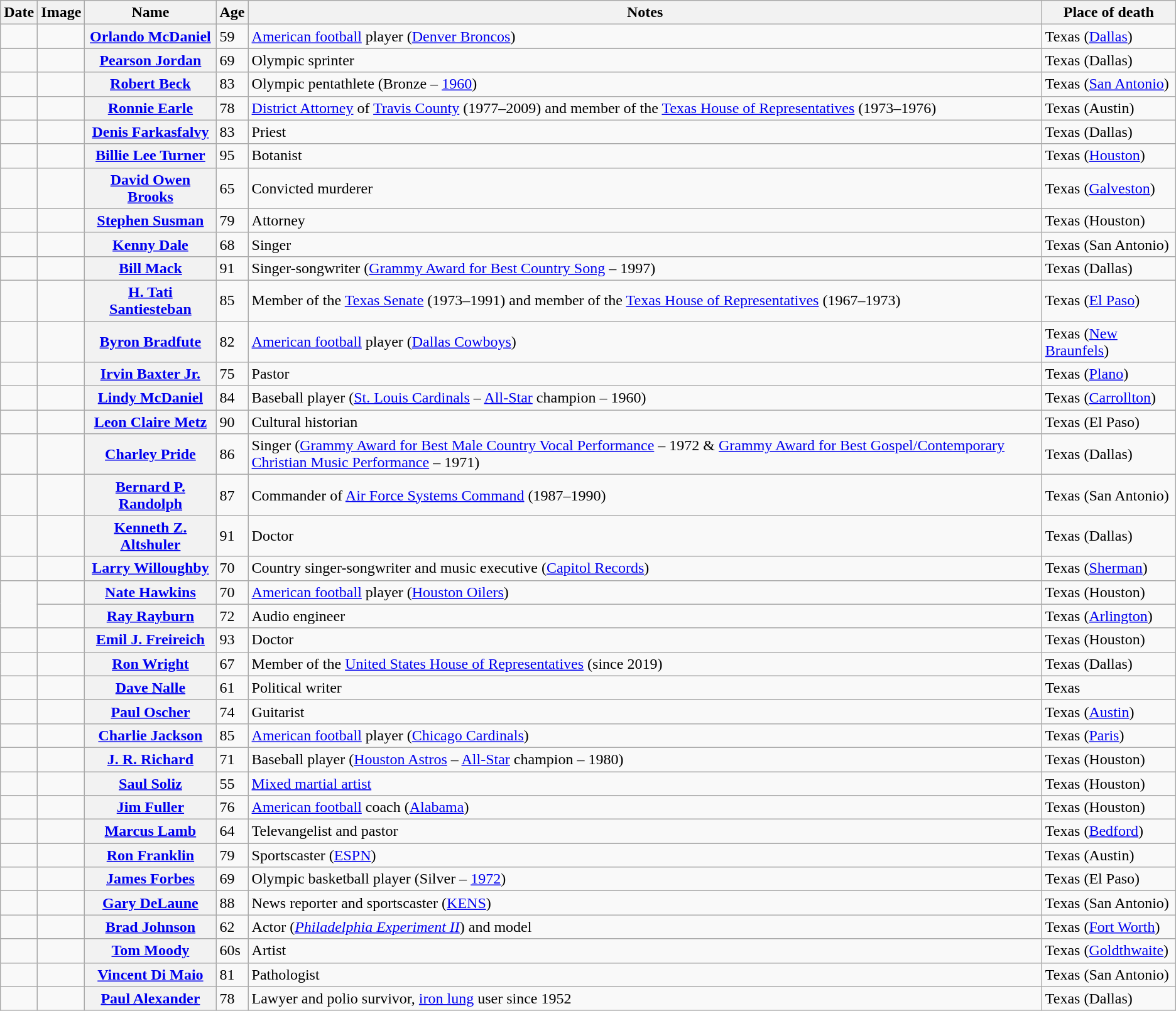<table class="wikitable sortable plainrowheaders">
<tr valign=bottom>
<th scope="col">Date</th>
<th scope="col">Image</th>
<th scope="col">Name</th>
<th scope="col">Age</th>
<th scope="col">Notes</th>
<th scope="col">Place of death</th>
</tr>
<tr>
<td></td>
<td></td>
<th scope="row"><a href='#'>Orlando McDaniel</a></th>
<td>59</td>
<td><a href='#'>American football</a> player (<a href='#'>Denver Broncos</a>)</td>
<td>Texas (<a href='#'>Dallas</a>)</td>
</tr>
<tr>
<td></td>
<td></td>
<th scope="row"><a href='#'>Pearson Jordan</a></th>
<td>69</td>
<td>Olympic sprinter</td>
<td>Texas (Dallas)</td>
</tr>
<tr>
<td></td>
<td></td>
<th scope="row"><a href='#'>Robert Beck</a></th>
<td>83</td>
<td>Olympic pentathlete (Bronze – <a href='#'>1960</a>)</td>
<td>Texas (<a href='#'>San Antonio</a>)</td>
</tr>
<tr>
<td></td>
<td></td>
<th scope="row"><a href='#'>Ronnie Earle</a></th>
<td>78</td>
<td><a href='#'>District Attorney</a> of <a href='#'>Travis County</a>  (1977–2009) and member of the <a href='#'>Texas House of Representatives</a> (1973–1976)</td>
<td>Texas (Austin)</td>
</tr>
<tr>
<td></td>
<td></td>
<th scope="row"><a href='#'>Denis Farkasfalvy</a></th>
<td>83</td>
<td>Priest</td>
<td>Texas (Dallas)</td>
</tr>
<tr>
<td></td>
<td></td>
<th scope="row"><a href='#'>Billie Lee Turner</a></th>
<td>95</td>
<td>Botanist</td>
<td>Texas (<a href='#'>Houston</a>)</td>
</tr>
<tr>
<td></td>
<td></td>
<th scope="row"><a href='#'>David Owen Brooks</a></th>
<td>65</td>
<td>Convicted murderer</td>
<td>Texas (<a href='#'>Galveston</a>)</td>
</tr>
<tr>
<td></td>
<td></td>
<th scope="row"><a href='#'>Stephen Susman</a></th>
<td>79</td>
<td>Attorney</td>
<td>Texas (Houston)</td>
</tr>
<tr>
<td></td>
<td></td>
<th scope="row"><a href='#'>Kenny Dale</a></th>
<td>68</td>
<td>Singer</td>
<td>Texas (San Antonio)</td>
</tr>
<tr>
<td></td>
<td></td>
<th scope="row"><a href='#'>Bill Mack</a></th>
<td>91</td>
<td>Singer-songwriter (<a href='#'>Grammy Award for Best Country Song</a> – 1997)</td>
<td>Texas (Dallas)</td>
</tr>
<tr>
<td></td>
<td></td>
<th scope="row"><a href='#'>H. Tati Santiesteban</a></th>
<td>85</td>
<td>Member of the <a href='#'>Texas Senate</a> (1973–1991) and member of the <a href='#'>Texas House of Representatives</a> (1967–1973)</td>
<td>Texas (<a href='#'>El Paso</a>)</td>
</tr>
<tr>
<td></td>
<td></td>
<th scope="row"><a href='#'>Byron Bradfute</a></th>
<td>82</td>
<td><a href='#'>American football</a> player (<a href='#'>Dallas Cowboys</a>)</td>
<td>Texas (<a href='#'>New Braunfels</a>)</td>
</tr>
<tr>
<td></td>
<td></td>
<th scope="row"><a href='#'>Irvin Baxter Jr.</a></th>
<td>75</td>
<td>Pastor</td>
<td>Texas (<a href='#'>Plano</a>)</td>
</tr>
<tr>
<td></td>
<td></td>
<th scope="row"><a href='#'>Lindy McDaniel</a></th>
<td>84</td>
<td>Baseball player (<a href='#'>St. Louis Cardinals</a> – <a href='#'>All-Star</a> champion – 1960)</td>
<td>Texas (<a href='#'>Carrollton</a>)</td>
</tr>
<tr>
<td></td>
<td></td>
<th scope="row"><a href='#'>Leon Claire Metz</a></th>
<td>90</td>
<td>Cultural historian</td>
<td>Texas (El Paso)</td>
</tr>
<tr>
<td></td>
<td></td>
<th scope="row"><a href='#'>Charley Pride</a></th>
<td>86</td>
<td>Singer (<a href='#'>Grammy Award for Best Male Country Vocal Performance</a> – 1972 & <a href='#'>Grammy Award for Best Gospel/Contemporary Christian Music Performance</a> – 1971)</td>
<td>Texas (Dallas)</td>
</tr>
<tr>
<td></td>
<td></td>
<th scope="row"><a href='#'>Bernard P. Randolph</a></th>
<td>87</td>
<td>Commander of <a href='#'>Air Force Systems Command</a> (1987–1990)</td>
<td>Texas (San Antonio)</td>
</tr>
<tr>
<td></td>
<td></td>
<th scope="row"><a href='#'>Kenneth Z. Altshuler</a></th>
<td>91</td>
<td>Doctor</td>
<td>Texas (Dallas)</td>
</tr>
<tr>
<td></td>
<td></td>
<th scope="row"><a href='#'>Larry Willoughby</a></th>
<td>70</td>
<td>Country singer-songwriter and music executive (<a href='#'>Capitol Records</a>)</td>
<td>Texas (<a href='#'>Sherman</a>)</td>
</tr>
<tr>
<td rowspan="2"></td>
<td></td>
<th scope="row"><a href='#'>Nate Hawkins</a></th>
<td>70</td>
<td><a href='#'>American football</a> player (<a href='#'>Houston Oilers</a>)</td>
<td>Texas (Houston)</td>
</tr>
<tr>
<td></td>
<th scope="row"><a href='#'>Ray Rayburn</a></th>
<td>72</td>
<td>Audio engineer</td>
<td>Texas (<a href='#'>Arlington</a>)</td>
</tr>
<tr>
<td></td>
<td></td>
<th scope="row"><a href='#'>Emil J. Freireich</a></th>
<td>93</td>
<td>Doctor</td>
<td>Texas (Houston)</td>
</tr>
<tr>
<td></td>
<td></td>
<th scope="row"><a href='#'>Ron Wright</a></th>
<td>67</td>
<td>Member of the <a href='#'>United States House of Representatives</a> (since 2019)</td>
<td>Texas (Dallas)</td>
</tr>
<tr>
<td></td>
<td></td>
<th scope="row"><a href='#'>Dave Nalle</a></th>
<td>61</td>
<td>Political writer</td>
<td>Texas</td>
</tr>
<tr>
<td></td>
<td></td>
<th scope="row"><a href='#'>Paul Oscher</a></th>
<td>74</td>
<td>Guitarist</td>
<td>Texas (<a href='#'>Austin</a>)</td>
</tr>
<tr>
<td></td>
<td></td>
<th scope="row"><a href='#'>Charlie Jackson</a></th>
<td>85</td>
<td><a href='#'>American football</a> player (<a href='#'>Chicago Cardinals</a>)</td>
<td>Texas (<a href='#'>Paris</a>)</td>
</tr>
<tr>
<td></td>
<td></td>
<th scope="row"><a href='#'>J. R. Richard</a></th>
<td>71</td>
<td>Baseball player (<a href='#'>Houston Astros</a> – <a href='#'>All-Star</a> champion – 1980)</td>
<td>Texas (Houston)</td>
</tr>
<tr>
<td></td>
<td></td>
<th scope="row"><a href='#'>Saul Soliz</a></th>
<td>55</td>
<td><a href='#'>Mixed martial artist</a></td>
<td>Texas (Houston)</td>
</tr>
<tr>
<td></td>
<td></td>
<th scope="row"><a href='#'>Jim Fuller</a></th>
<td>76</td>
<td><a href='#'>American football</a> coach (<a href='#'>Alabama</a>)</td>
<td>Texas (Houston)</td>
</tr>
<tr>
<td></td>
<td></td>
<th scope="row"><a href='#'>Marcus Lamb</a></th>
<td>64</td>
<td>Televangelist and pastor</td>
<td>Texas (<a href='#'>Bedford</a>)</td>
</tr>
<tr>
<td></td>
<td></td>
<th scope="row"><a href='#'>Ron Franklin</a></th>
<td>79</td>
<td>Sportscaster (<a href='#'>ESPN</a>)</td>
<td>Texas (Austin)</td>
</tr>
<tr>
<td></td>
<td></td>
<th scope="row"><a href='#'>James Forbes</a></th>
<td>69</td>
<td>Olympic basketball player (Silver – <a href='#'>1972</a>)</td>
<td>Texas (El Paso)</td>
</tr>
<tr>
<td></td>
<td></td>
<th scope="row"><a href='#'>Gary DeLaune</a></th>
<td>88</td>
<td>News reporter and sportscaster (<a href='#'>KENS</a>)</td>
<td>Texas (San Antonio)</td>
</tr>
<tr>
<td></td>
<td></td>
<th scope="row"><a href='#'>Brad Johnson</a></th>
<td>62</td>
<td>Actor (<em><a href='#'>Philadelphia Experiment II</a></em>) and model</td>
<td>Texas (<a href='#'>Fort Worth</a>)</td>
</tr>
<tr>
<td></td>
<td></td>
<th scope="row"><a href='#'>Tom Moody</a></th>
<td>60s</td>
<td>Artist</td>
<td>Texas (<a href='#'>Goldthwaite</a>)</td>
</tr>
<tr>
<td></td>
<td></td>
<th scope="row"><a href='#'>Vincent Di Maio</a></th>
<td>81</td>
<td>Pathologist</td>
<td>Texas (San Antonio)</td>
</tr>
<tr>
<td></td>
<td></td>
<th scope="row"><a href='#'>Paul Alexander</a></th>
<td>78</td>
<td>Lawyer and polio survivor, <a href='#'>iron lung</a> user since 1952</td>
<td>Texas (Dallas)</td>
</tr>
</table>
